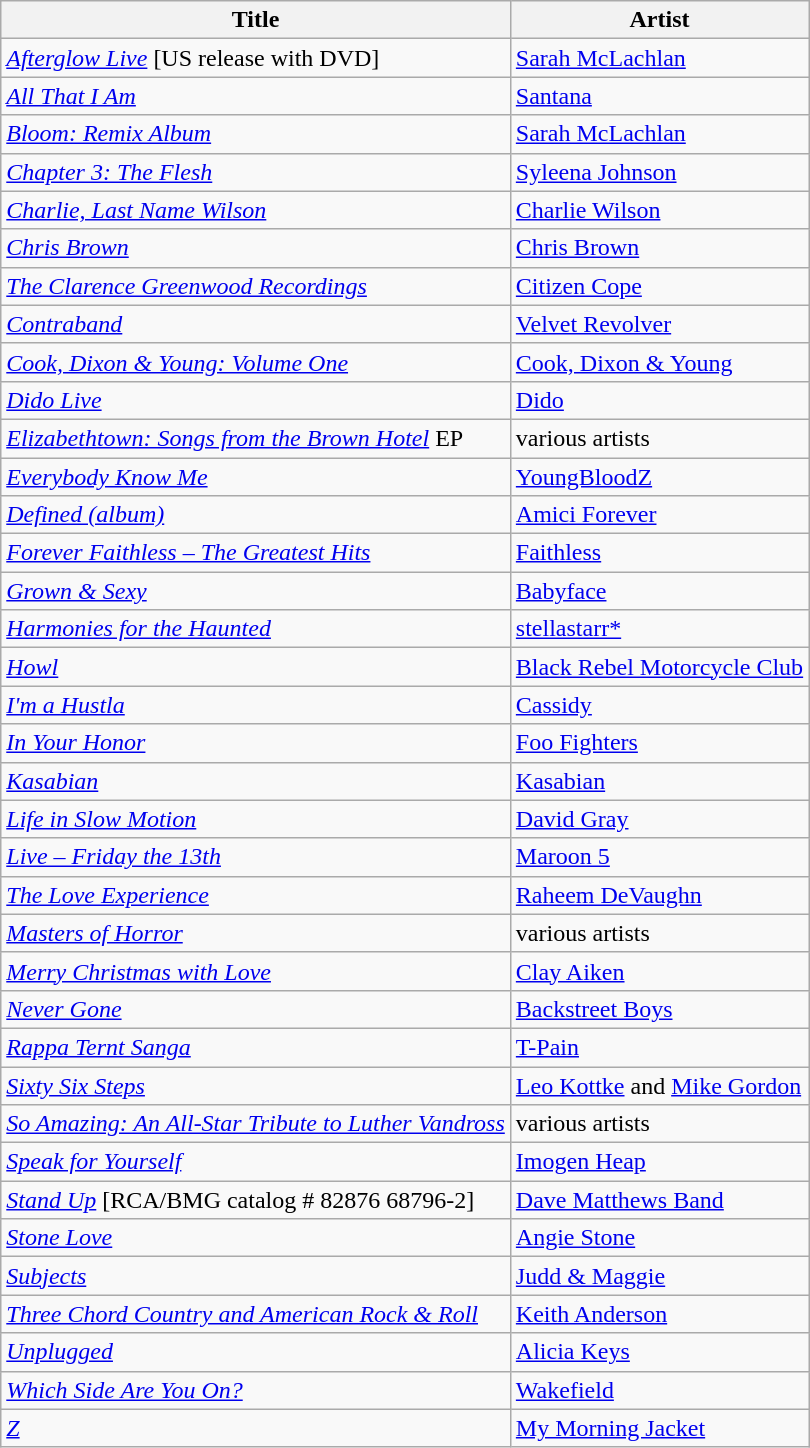<table class="wikitable sortable">
<tr>
<th>Title</th>
<th>Artist</th>
</tr>
<tr>
<td><em><a href='#'>Afterglow Live</a></em> [US release with DVD]</td>
<td data-sort-value="McLachlan, Sarah"><a href='#'>Sarah McLachlan</a></td>
</tr>
<tr>
<td><em><a href='#'>All That I Am</a></em></td>
<td><a href='#'>Santana</a></td>
</tr>
<tr>
<td><em><a href='#'>Bloom: Remix Album</a></em></td>
<td data-sort-value="McLachlan, Sarah"><a href='#'>Sarah McLachlan</a></td>
</tr>
<tr>
<td><em><a href='#'>Chapter 3: The Flesh</a></em></td>
<td data-sort-value="Johnson, Syleena"><a href='#'>Syleena Johnson</a></td>
</tr>
<tr>
<td><em><a href='#'>Charlie, Last Name Wilson</a></em></td>
<td data-sort-value="Wilson, Charlie"><a href='#'>Charlie Wilson</a></td>
</tr>
<tr>
<td><em><a href='#'>Chris Brown</a></em></td>
<td data-sort-value="Brown, Chris"><a href='#'>Chris Brown</a></td>
</tr>
<tr>
<td data-sort-value="Clarence Greenwood Recordings, The"><em><a href='#'>The Clarence Greenwood Recordings</a></em></td>
<td><a href='#'>Citizen Cope</a></td>
</tr>
<tr>
<td><em><a href='#'>Contraband</a></em></td>
<td><a href='#'>Velvet Revolver</a></td>
</tr>
<tr>
<td><em><a href='#'>Cook, Dixon & Young: Volume One</a></em></td>
<td><a href='#'>Cook, Dixon & Young</a></td>
</tr>
<tr>
<td><em><a href='#'>Dido Live</a></em></td>
<td><a href='#'>Dido</a></td>
</tr>
<tr>
<td><em><a href='#'>Elizabethtown: Songs from the Brown Hotel</a></em> EP</td>
<td data-sort-value="~various artists">various artists</td>
</tr>
<tr>
<td><em><a href='#'>Everybody Know Me</a></em></td>
<td data-sort-value="Youngbloodz"><a href='#'>YoungBloodZ</a></td>
</tr>
<tr>
<td><em><a href='#'>Defined (album)</a></em></td>
<td><a href='#'>Amici Forever</a></td>
</tr>
<tr>
<td><em><a href='#'>Forever Faithless – The Greatest Hits</a></em></td>
<td><a href='#'>Faithless</a></td>
</tr>
<tr>
<td><em><a href='#'>Grown & Sexy</a></em></td>
<td><a href='#'>Babyface</a></td>
</tr>
<tr>
<td><em><a href='#'>Harmonies for the Haunted</a></em></td>
<td data-sort-value="Stellastarr"><a href='#'>stellastarr*</a></td>
</tr>
<tr>
<td><em><a href='#'>Howl</a></em></td>
<td><a href='#'>Black Rebel Motorcycle Club</a></td>
</tr>
<tr>
<td data-sort-value="Im A Hustla"><em><a href='#'>I'm a Hustla</a></em></td>
<td><a href='#'>Cassidy</a></td>
</tr>
<tr>
<td><em><a href='#'>In Your Honor</a></em></td>
<td><a href='#'>Foo Fighters</a></td>
</tr>
<tr>
<td><em><a href='#'>Kasabian</a></em></td>
<td><a href='#'>Kasabian</a></td>
</tr>
<tr>
<td><em><a href='#'>Life in Slow Motion</a></em></td>
<td data-sort-value="Gray, David"><a href='#'>David Gray</a></td>
</tr>
<tr>
<td><em><a href='#'>Live – Friday the 13th</a></em></td>
<td><a href='#'>Maroon 5</a></td>
</tr>
<tr>
<td data-sort-value="Love Experience, The"><em><a href='#'>The Love Experience</a></em></td>
<td data-sort-value="Devaughn, Raheem"><a href='#'>Raheem DeVaughn</a></td>
</tr>
<tr>
<td><em><a href='#'>Masters of Horror</a></em></td>
<td data-sort-value="~various artists">various artists</td>
</tr>
<tr>
<td><em><a href='#'>Merry Christmas with Love</a></em></td>
<td data-sort-value="Aiken, Clay"><a href='#'>Clay Aiken</a></td>
</tr>
<tr>
<td><em><a href='#'>Never Gone</a></em></td>
<td><a href='#'>Backstreet Boys</a></td>
</tr>
<tr>
<td><em><a href='#'>Rappa Ternt Sanga</a></em></td>
<td><a href='#'>T-Pain</a></td>
</tr>
<tr>
<td><em><a href='#'>Sixty Six Steps</a></em></td>
<td data-sort-value="Kottke, Leo"><a href='#'>Leo Kottke</a> and <a href='#'>Mike Gordon</a></td>
</tr>
<tr>
<td><em><a href='#'>So Amazing: An All-Star Tribute to Luther Vandross</a></em></td>
<td data-sort-value="~various artists">various artists</td>
</tr>
<tr>
<td><em><a href='#'>Speak for Yourself</a></em></td>
<td data-sort-value="Heap, Imogen"><a href='#'>Imogen Heap</a></td>
</tr>
<tr>
<td><em><a href='#'>Stand Up</a></em> [RCA/BMG catalog # 82876 68796-2]</td>
<td><a href='#'>Dave Matthews Band</a></td>
</tr>
<tr>
<td><em><a href='#'>Stone Love</a></em></td>
<td data-sort-value="Stone, Angie"><a href='#'>Angie Stone</a></td>
</tr>
<tr>
<td><em><a href='#'>Subjects</a></em></td>
<td><a href='#'>Judd & Maggie</a></td>
</tr>
<tr>
<td><em><a href='#'>Three Chord Country and American Rock & Roll</a></em></td>
<td data-sort-value="Anderson, Keith"><a href='#'>Keith Anderson</a></td>
</tr>
<tr>
<td><em><a href='#'>Unplugged</a></em></td>
<td data-sort-value="Keys, Alicia"><a href='#'>Alicia Keys</a></td>
</tr>
<tr>
<td><em><a href='#'>Which Side Are You On?</a></em></td>
<td><a href='#'>Wakefield</a></td>
</tr>
<tr>
<td><em><a href='#'>Z</a></em></td>
<td><a href='#'>My Morning Jacket</a></td>
</tr>
</table>
